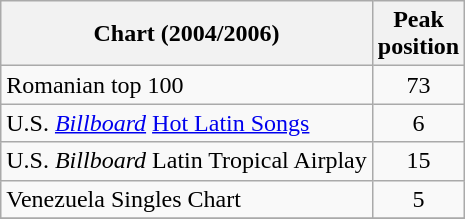<table class="wikitable sortable">
<tr>
<th align="left">Chart (2004/2006)</th>
<th align="left">Peak<br>position</th>
</tr>
<tr>
<td align="left">Romanian top 100 </td>
<td align="center">73</td>
</tr>
<tr>
<td align="left">U.S. <em><a href='#'>Billboard</a></em> <a href='#'>Hot Latin Songs</a></td>
<td align="center">6</td>
</tr>
<tr>
<td align="left">U.S. <em>Billboard</em> Latin Tropical Airplay</td>
<td align="center">15</td>
</tr>
<tr>
<td align="left">Venezuela Singles Chart</td>
<td align="center">5</td>
</tr>
<tr>
</tr>
</table>
